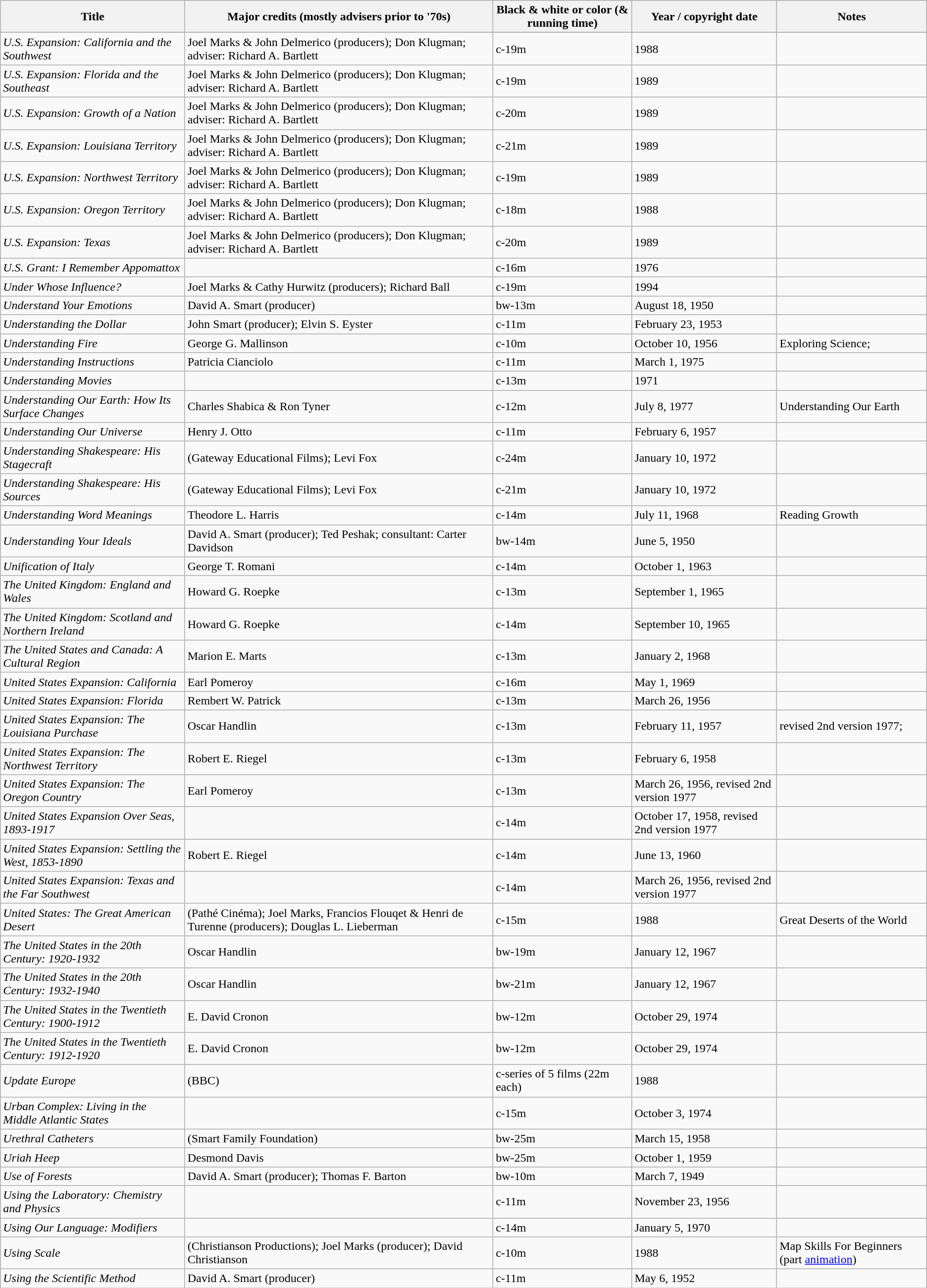<table class="wikitable sortable" border="1">
<tr>
<th>Title</th>
<th>Major credits (mostly advisers prior to '70s)</th>
<th>Black & white or color (& running time)</th>
<th>Year / copyright date</th>
<th>Notes</th>
</tr>
<tr>
</tr>
<tr>
<td><em>U.S. Expansion: California and the Southwest</em></td>
<td>Joel Marks & John Delmerico (producers); Don Klugman; adviser: Richard A. Bartlett</td>
<td>c-19m</td>
<td>1988</td>
<td></td>
</tr>
<tr>
<td><em>U.S. Expansion: Florida and the Southeast</em></td>
<td>Joel Marks & John Delmerico (producers); Don Klugman; adviser: Richard A. Bartlett</td>
<td>c-19m</td>
<td>1989</td>
<td></td>
</tr>
<tr>
<td><em>U.S. Expansion: Growth of a Nation</em></td>
<td>Joel Marks & John Delmerico (producers); Don Klugman; adviser: Richard A. Bartlett</td>
<td>c-20m</td>
<td>1989</td>
<td></td>
</tr>
<tr>
<td><em>U.S. Expansion: Louisiana Territory</em></td>
<td>Joel Marks & John Delmerico (producers); Don Klugman; adviser: Richard A. Bartlett</td>
<td>c-21m</td>
<td>1989</td>
<td></td>
</tr>
<tr>
<td><em>U.S. Expansion: Northwest Territory</em></td>
<td>Joel Marks & John Delmerico (producers); Don Klugman; adviser: Richard A. Bartlett</td>
<td>c-19m</td>
<td>1989</td>
<td></td>
</tr>
<tr>
<td><em>U.S. Expansion: Oregon Territory</em></td>
<td>Joel Marks & John Delmerico (producers); Don Klugman; adviser: Richard A. Bartlett</td>
<td>c-18m</td>
<td>1988</td>
<td></td>
</tr>
<tr>
<td><em>U.S. Expansion: Texas</em></td>
<td>Joel Marks & John Delmerico (producers); Don Klugman; adviser: Richard A. Bartlett</td>
<td>c-20m</td>
<td>1989</td>
<td></td>
</tr>
<tr>
<td><em>U.S. Grant: I Remember Appomattox</em></td>
<td></td>
<td>c-16m</td>
<td>1976</td>
<td></td>
</tr>
<tr>
<td><em>Under Whose Influence?</em></td>
<td>Joel Marks & Cathy Hurwitz (producers); Richard Ball</td>
<td>c-19m</td>
<td>1994</td>
<td></td>
</tr>
<tr>
<td><em>Understand Your Emotions</em></td>
<td>David A. Smart (producer)</td>
<td>bw-13m</td>
<td>August 18, 1950</td>
<td></td>
</tr>
<tr>
<td><em>Understanding the Dollar</em></td>
<td>John Smart (producer); Elvin S. Eyster</td>
<td>c-11m</td>
<td>February 23, 1953</td>
<td></td>
</tr>
<tr>
<td><em>Understanding Fire</em></td>
<td>George G. Mallinson</td>
<td>c-10m</td>
<td>October 10, 1956</td>
<td>Exploring Science; </td>
</tr>
<tr>
<td><em>Understanding Instructions</em></td>
<td>Patricia Cianciolo</td>
<td>c-11m</td>
<td>March 1, 1975</td>
<td></td>
</tr>
<tr>
<td><em>Understanding Movies</em></td>
<td></td>
<td>c-13m</td>
<td>1971</td>
<td></td>
</tr>
<tr>
<td><em>Understanding Our Earth: How Its Surface Changes</em></td>
<td>Charles Shabica & Ron Tyner</td>
<td>c-12m</td>
<td>July 8, 1977</td>
<td>Understanding Our Earth</td>
</tr>
<tr>
<td><em>Understanding Our Universe</em></td>
<td>Henry J. Otto</td>
<td>c-11m</td>
<td>February 6, 1957</td>
<td></td>
</tr>
<tr>
<td><em>Understanding Shakespeare: His Stagecraft</em></td>
<td>(Gateway Educational Films); Levi Fox</td>
<td>c-24m</td>
<td>January 10, 1972</td>
<td></td>
</tr>
<tr>
<td><em>Understanding Shakespeare: His Sources</em></td>
<td>(Gateway Educational Films); Levi Fox</td>
<td>c-21m</td>
<td>January 10, 1972</td>
<td></td>
</tr>
<tr>
<td><em>Understanding Word Meanings</em></td>
<td>Theodore L. Harris</td>
<td>c-14m</td>
<td>July 11, 1968</td>
<td>Reading Growth</td>
</tr>
<tr>
<td><em>Understanding Your Ideals</em></td>
<td>David A. Smart (producer); Ted Peshak; consultant: Carter Davidson</td>
<td>bw-14m</td>
<td>June 5, 1950</td>
<td></td>
</tr>
<tr>
<td><em>Unification of Italy</em></td>
<td>George T. Romani</td>
<td>c-14m</td>
<td>October 1, 1963</td>
<td></td>
</tr>
<tr>
<td><em>The United Kingdom: England and Wales</em></td>
<td>Howard G. Roepke</td>
<td>c-13m</td>
<td>September 1, 1965</td>
<td></td>
</tr>
<tr>
<td><em>The United Kingdom: Scotland and Northern Ireland</em></td>
<td>Howard G. Roepke</td>
<td>c-14m</td>
<td>September 10, 1965</td>
<td></td>
</tr>
<tr>
<td><em>The United States and Canada: A Cultural Region</em></td>
<td>Marion E. Marts</td>
<td>c-13m</td>
<td>January 2, 1968</td>
<td></td>
</tr>
<tr>
<td><em>United States Expansion: California</em></td>
<td>Earl Pomeroy</td>
<td>c-16m</td>
<td>May 1, 1969</td>
<td></td>
</tr>
<tr>
<td><em>United States Expansion: Florida</em></td>
<td>Rembert W. Patrick</td>
<td>c-13m</td>
<td>March 26, 1956</td>
<td></td>
</tr>
<tr>
<td><em>United States Expansion: The Louisiana Purchase</em></td>
<td>Oscar Handlin</td>
<td>c-13m</td>
<td>February 11, 1957</td>
<td>revised 2nd version 1977; </td>
</tr>
<tr>
<td><em>United States Expansion: The Northwest Territory</em></td>
<td>Robert E. Riegel</td>
<td>c-13m</td>
<td>February 6, 1958</td>
<td></td>
</tr>
<tr>
<td><em>United States Expansion: The Oregon Country</em></td>
<td>Earl Pomeroy</td>
<td>c-13m</td>
<td>March 26, 1956, revised 2nd version 1977</td>
<td></td>
</tr>
<tr>
<td><em>United States Expansion Over Seas, 1893-1917</em></td>
<td></td>
<td>c-14m</td>
<td>October 17, 1958, revised 2nd version 1977</td>
<td></td>
</tr>
<tr>
<td><em>United States Expansion: Settling the West, 1853-1890</em></td>
<td>Robert E. Riegel</td>
<td>c-14m</td>
<td>June 13, 1960</td>
<td></td>
</tr>
<tr>
<td><em>United States Expansion: Texas and the Far Southwest</em></td>
<td></td>
<td>c-14m</td>
<td>March 26, 1956, revised 2nd version 1977</td>
<td></td>
</tr>
<tr>
<td><em>United States: The Great American Desert</em></td>
<td>(Pathé Cinéma); Joel Marks, Francios Flouqet & Henri de Turenne (producers); Douglas L. Lieberman</td>
<td>c-15m</td>
<td>1988</td>
<td>Great Deserts of the World</td>
</tr>
<tr>
<td><em>The United States in the 20th Century: 1920-1932</em></td>
<td>Oscar Handlin</td>
<td>bw-19m</td>
<td>January 12, 1967</td>
<td></td>
</tr>
<tr>
<td><em>The United States in the 20th Century: 1932-1940</em></td>
<td>Oscar Handlin</td>
<td>bw-21m</td>
<td>January 12, 1967</td>
<td></td>
</tr>
<tr>
<td><em>The United States in the Twentieth Century: 1900-1912</em></td>
<td>E. David Cronon</td>
<td>bw-12m</td>
<td>October 29, 1974</td>
<td></td>
</tr>
<tr>
<td><em>The United States in the Twentieth Century: 1912-1920</em></td>
<td>E. David Cronon</td>
<td>bw-12m</td>
<td>October 29, 1974</td>
<td></td>
</tr>
<tr>
<td><em>Update Europe</em></td>
<td>(BBC)</td>
<td>c-series of 5 films (22m each)</td>
<td>1988</td>
<td></td>
</tr>
<tr>
<td><em>Urban Complex: Living in the Middle Atlantic States</em></td>
<td></td>
<td>c-15m</td>
<td>October 3, 1974</td>
<td></td>
</tr>
<tr>
<td><em>Urethral Catheters</em></td>
<td>(Smart Family Foundation)</td>
<td>bw-25m</td>
<td>March 15, 1958</td>
<td></td>
</tr>
<tr>
<td><em>Uriah Heep</em></td>
<td>Desmond Davis</td>
<td>bw-25m</td>
<td>October 1, 1959</td>
<td></td>
</tr>
<tr>
<td><em>Use of Forests</em></td>
<td>David A. Smart (producer); Thomas F. Barton</td>
<td>bw-10m</td>
<td>March 7, 1949</td>
<td></td>
</tr>
<tr>
<td><em>Using the Laboratory: Chemistry and Physics</em></td>
<td></td>
<td>c-11m</td>
<td>November 23, 1956</td>
<td></td>
</tr>
<tr>
<td><em>Using Our Language: Modifiers</em></td>
<td></td>
<td>c-14m</td>
<td>January 5, 1970</td>
<td></td>
</tr>
<tr>
<td><em>Using Scale</em></td>
<td>(Christianson Productions);  Joel Marks (producer); David Christianson</td>
<td>c-10m</td>
<td>1988</td>
<td>Map Skills For Beginners (part <a href='#'>animation</a>)</td>
</tr>
<tr>
<td><em>Using the Scientific Method</em></td>
<td>David A. Smart (producer)</td>
<td>c-11m</td>
<td>May 6, 1952</td>
<td></td>
</tr>
</table>
